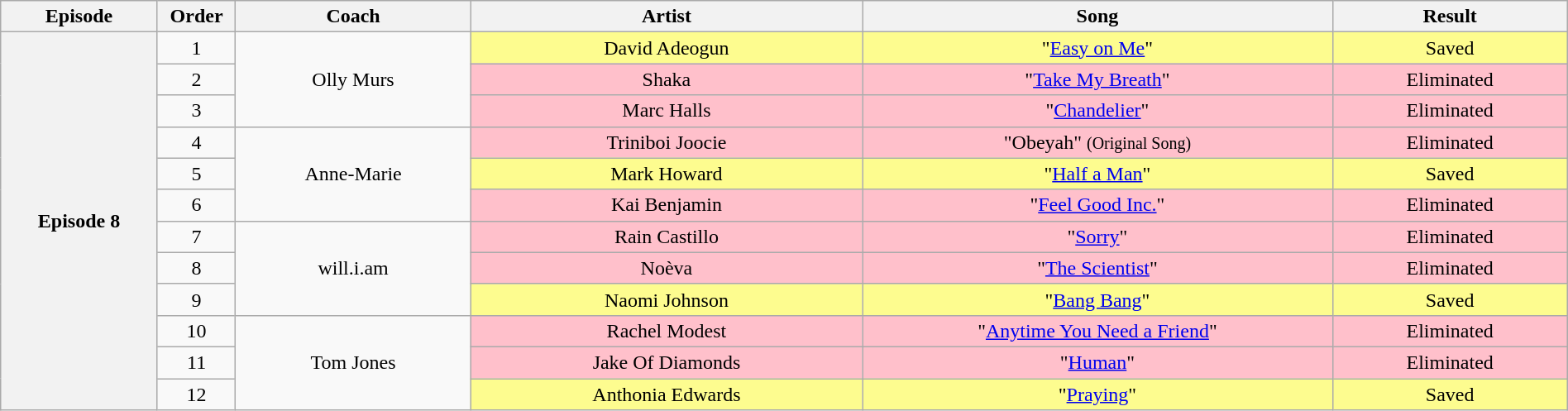<table class="wikitable" style="text-align:center; width:100%">
<tr>
<th>Episode</th>
<th style="width:05%">Order</th>
<th style="width:15%">Coach</th>
<th style="width:25%">Artist</th>
<th style="width:30%">Song</th>
<th style="width:15%">Result</th>
</tr>
<tr>
<th rowspan="12">Episode 8<br></th>
<td scope="col">1</td>
<td rowspan=3>Olly Murs</td>
<td style="background:#fdfc8f;">David Adeogun</td>
<td style="background:#fdfc8f;">"<a href='#'>Easy on Me</a>"</td>
<td style="background:#fdfc8f;">Saved</td>
</tr>
<tr>
<td scope="col">2</td>
<td style="background:pink;">Shaka</td>
<td style="background:pink;">"<a href='#'>Take My Breath</a>"</td>
<td style="background:pink;">Eliminated</td>
</tr>
<tr>
<td scope="col">3</td>
<td style="background:pink;">Marc Halls</td>
<td style="background:pink;">"<a href='#'>Chandelier</a>"</td>
<td style="background:pink;">Eliminated</td>
</tr>
<tr>
<td scope="col">4</td>
<td rowspan=3>Anne-Marie</td>
<td style="background:pink;">Triniboi Joocie</td>
<td style="background:pink;">"Obeyah" <small>(Original Song)</small></td>
<td style="background:pink;">Eliminated</td>
</tr>
<tr>
<td scope="col">5</td>
<td style="background:#fdfc8f;">Mark Howard</td>
<td style="background:#fdfc8f;">"<a href='#'>Half a Man</a>"</td>
<td style="background:#fdfc8f;">Saved</td>
</tr>
<tr>
<td scope="col">6</td>
<td style="background:pink;">Kai Benjamin</td>
<td style="background:pink;">"<a href='#'>Feel Good Inc.</a>"</td>
<td style="background:pink;">Eliminated</td>
</tr>
<tr>
<td scope="col">7</td>
<td rowspan=3>will.i.am</td>
<td style="background:pink;">Rain Castillo</td>
<td style="background:pink;">"<a href='#'>Sorry</a>"</td>
<td style="background:pink;">Eliminated</td>
</tr>
<tr>
<td scope="col">8</td>
<td style="background:pink;">Noèva</td>
<td style="background:pink;">"<a href='#'>The Scientist</a>"</td>
<td style="background:pink;">Eliminated</td>
</tr>
<tr>
<td scope="col">9</td>
<td style="background:#fdfc8f;">Naomi Johnson</td>
<td style="background:#fdfc8f;">"<a href='#'>Bang Bang</a>"</td>
<td style="background:#fdfc8f;">Saved</td>
</tr>
<tr>
<td scope="col">10</td>
<td rowspan=3>Tom Jones</td>
<td style="background:pink;">Rachel Modest</td>
<td style="background:pink;">"<a href='#'>Anytime You Need a Friend</a>"</td>
<td style="background:pink;">Eliminated</td>
</tr>
<tr>
<td scope="col">11</td>
<td style="background:pink;">Jake Of Diamonds</td>
<td style="background:pink;">"<a href='#'>Human</a>"</td>
<td style="background:pink;">Eliminated</td>
</tr>
<tr>
<td scope="col">12</td>
<td style="background:#fdfc8f;">Anthonia Edwards</td>
<td style="background:#fdfc8f;">"<a href='#'>Praying</a>"</td>
<td style="background:#fdfc8f;">Saved</td>
</tr>
</table>
